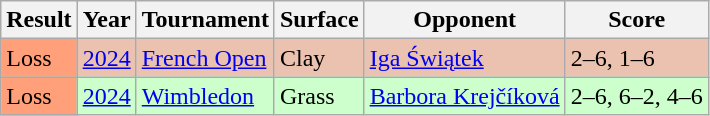<table class="sortable wikitable">
<tr>
<th>Result</th>
<th>Year</th>
<th>Tournament</th>
<th>Surface</th>
<th>Opponent</th>
<th class="unsortable">Score</th>
</tr>
<tr bgcolor=ebc2af>
<td bgcolor=ffa07a>Loss</td>
<td><a href='#'>2024</a></td>
<td><a href='#'>French Open</a></td>
<td>Clay</td>
<td> <a href='#'>Iga Świątek</a></td>
<td>2–6, 1–6</td>
</tr>
<tr bgcolor=ccffcc>
<td bgcolor=ffa07a>Loss</td>
<td><a href='#'>2024</a></td>
<td><a href='#'>Wimbledon</a></td>
<td>Grass</td>
<td> <a href='#'>Barbora Krejčíková</a></td>
<td>2–6, 6–2, 4–6</td>
</tr>
</table>
